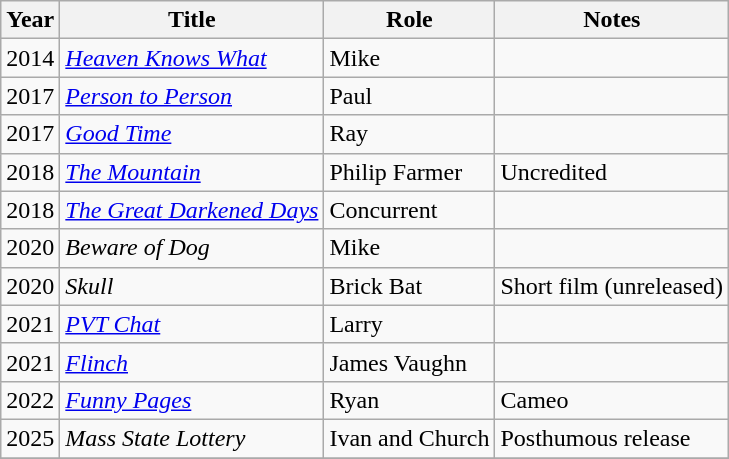<table class="wikitable sortable">
<tr>
<th>Year</th>
<th>Title</th>
<th>Role</th>
<th>Notes</th>
</tr>
<tr>
<td>2014</td>
<td><em><a href='#'>Heaven Knows What</a></em></td>
<td>Mike</td>
<td></td>
</tr>
<tr>
<td>2017</td>
<td><a href='#'><em>Person to Person</em></a></td>
<td>Paul</td>
<td></td>
</tr>
<tr>
<td>2017</td>
<td><a href='#'><em>Good Time</em></a></td>
<td>Ray</td>
<td></td>
</tr>
<tr>
<td>2018</td>
<td><a href='#'><em>The Mountain</em></a></td>
<td>Philip Farmer</td>
<td>Uncredited</td>
</tr>
<tr>
<td>2018</td>
<td><em><a href='#'>The Great Darkened Days</a></em></td>
<td>Concurrent</td>
<td></td>
</tr>
<tr>
<td>2020</td>
<td><em>Beware of Dog</em></td>
<td>Mike</td>
<td></td>
</tr>
<tr>
<td>2020</td>
<td><em>Skull</em></td>
<td>Brick Bat</td>
<td>Short film (unreleased)</td>
</tr>
<tr>
<td>2021</td>
<td><em><a href='#'>PVT Chat</a></em></td>
<td>Larry</td>
<td></td>
</tr>
<tr>
<td>2021</td>
<td><a href='#'><em>Flinch</em></a></td>
<td>James Vaughn</td>
<td></td>
</tr>
<tr>
<td>2022</td>
<td><em><a href='#'>Funny Pages</a></em></td>
<td>Ryan</td>
<td>Cameo</td>
</tr>
<tr>
<td>2025</td>
<td><em>Mass State Lottery</em></td>
<td>Ivan and Church</td>
<td>Posthumous release</td>
</tr>
<tr>
</tr>
</table>
